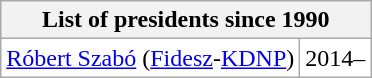<table class="wikitable"  style="float:left; margin-left:1em;">
<tr ">
<th colspan="2">List of presidents since 1990</th>
</tr>
<tr --- bgcolor="#FFFFFF">
<td><a href='#'>Róbert Szabó</a> (<a href='#'>Fidesz</a>-<a href='#'>KDNP</a>)</td>
<td>2014–</td>
</tr>
</table>
